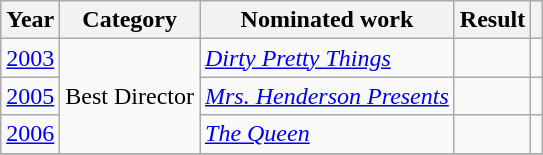<table class="wikitable">
<tr>
<th>Year</th>
<th>Category</th>
<th>Nominated work</th>
<th>Result</th>
<th></th>
</tr>
<tr>
<td><a href='#'>2003</a></td>
<td rowspan=3>Best Director</td>
<td><em><a href='#'>Dirty Pretty Things</a></em></td>
<td></td>
<td></td>
</tr>
<tr>
<td><a href='#'>2005</a></td>
<td><em><a href='#'>Mrs. Henderson Presents</a></em></td>
<td></td>
<td></td>
</tr>
<tr>
<td><a href='#'>2006</a></td>
<td><em><a href='#'>The Queen</a></em></td>
<td></td>
<td></td>
</tr>
<tr>
</tr>
</table>
